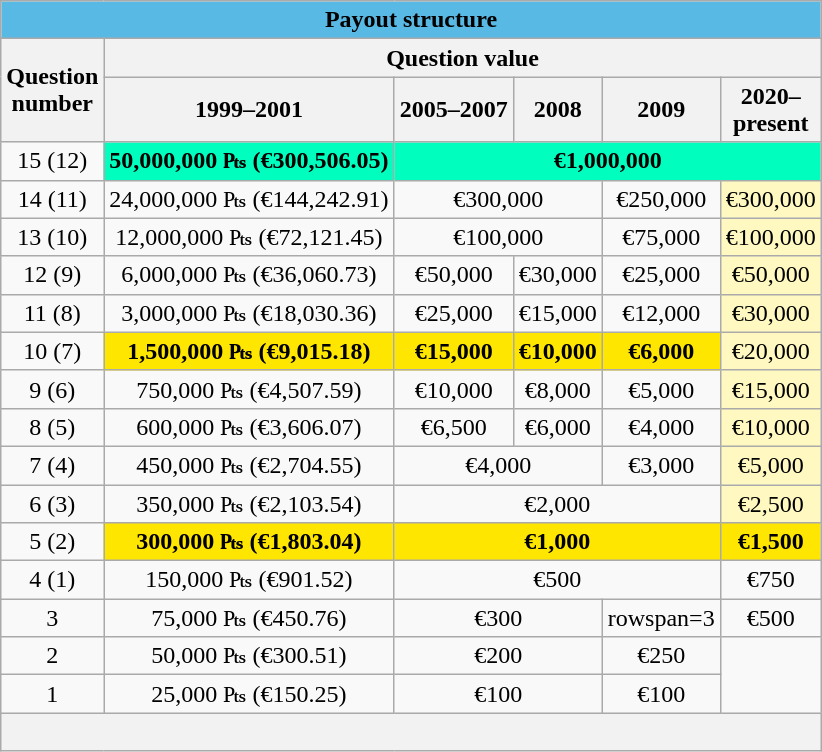<table class="wikitable" style="text-align:center;">
<tr>
<th colspan=6 style="background: #58B9E4">Payout structure</th>
</tr>
<tr>
<th rowspan=2>Question<br>number</th>
<th colspan=5>Question value</th>
</tr>
<tr>
<th>1999–2001</th>
<th>2005–2007</th>
<th>2008</th>
<th>2009</th>
<th>2020–<br>present</th>
</tr>
<tr>
<td>15 (12)</td>
<td style="background: #00FFBF"><strong>50,000,000 ₧ (€300,506.05)</strong></td>
<td colspan="4" style="background: #00FFBF"><strong>€1,000,000</strong></td>
</tr>
<tr>
<td>14 (11)</td>
<td>24,000,000 ₧ (€144,242.91)</td>
<td colspan="2">€300,000</td>
<td>€250,000</td>
<td style="background: #FFF9C1">€300,000</td>
</tr>
<tr>
<td>13 (10)</td>
<td>12,000,000 ₧ (€72,121.45)</td>
<td colspan="2">€100,000</td>
<td>€75,000</td>
<td style="background: #FFF9C1">€100,000</td>
</tr>
<tr>
<td>12 (9)</td>
<td>6,000,000 ₧ (€36,060.73)</td>
<td>€50,000</td>
<td>€30,000</td>
<td>€25,000</td>
<td style="background: #FFF9C1">€50,000</td>
</tr>
<tr>
<td>11 (8)</td>
<td>3,000,000 ₧ (€18,030.36)</td>
<td>€25,000</td>
<td>€15,000</td>
<td>€12,000</td>
<td style="background: #FFF9C1">€30,000</td>
</tr>
<tr>
<td>10 (7)</td>
<td style="background: #FFE600"><strong>1,500,000 ₧ (€9,015.18)</strong></td>
<td style="background: #FFE600"><strong>€15,000</strong></td>
<td style="background: #FFE600"><strong>€10,000</strong></td>
<td style="background: #FFE600"><strong>€6,000</strong></td>
<td style="background: #FFF9C1">€20,000</td>
</tr>
<tr>
<td>9 (6)</td>
<td>750,000 ₧ (€4,507.59)</td>
<td>€10,000</td>
<td>€8,000</td>
<td>€5,000</td>
<td style="background: #FFF9C1">€15,000</td>
</tr>
<tr>
<td>8 (5)</td>
<td>600,000 ₧ (€3,606.07)</td>
<td>€6,500</td>
<td>€6,000</td>
<td>€4,000</td>
<td style="background: #FFF9C1">€10,000</td>
</tr>
<tr>
<td>7 (4)</td>
<td>450,000 ₧ (€2,704.55)</td>
<td colspan="2">€4,000</td>
<td>€3,000</td>
<td style="background: #FFF9C1">€5,000</td>
</tr>
<tr>
<td>6 (3)</td>
<td>350,000 ₧ (€2,103.54)</td>
<td colspan="3">€2,000</td>
<td style="background: #FFF9C1">€2,500</td>
</tr>
<tr>
<td>5 (2)</td>
<td style="background: #FFE600"><strong>300,000 ₧ (€1,803.04)</strong></td>
<td colspan="3" style="background: #FFE600"><strong>€1,000</strong></td>
<td style="background: #FFE600"><strong>€1,500</strong></td>
</tr>
<tr>
<td>4 (1)</td>
<td>150,000 ₧ (€901.52)</td>
<td colspan="3">€500</td>
<td>€750</td>
</tr>
<tr>
<td>3</td>
<td>75,000 ₧ (€450.76)</td>
<td colspan="2">€300</td>
<td>rowspan=3 </td>
<td>€500</td>
</tr>
<tr>
<td>2</td>
<td>50,000 ₧ (€300.51)</td>
<td colspan="2">€200</td>
<td>€250</td>
</tr>
<tr>
<td>1</td>
<td>25,000 ₧ (€150.25)</td>
<td colspan="2">€100</td>
<td>€100</td>
</tr>
<tr>
<th colspan=6 style="text-align:left"><br></th>
</tr>
</table>
